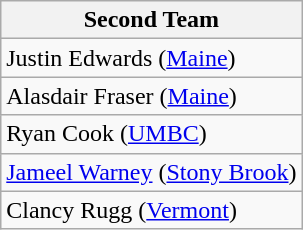<table class="wikitable">
<tr>
<th>Second Team</th>
</tr>
<tr>
<td>Justin Edwards (<a href='#'>Maine</a>)</td>
</tr>
<tr>
<td>Alasdair Fraser (<a href='#'>Maine</a>)</td>
</tr>
<tr>
<td>Ryan Cook (<a href='#'>UMBC</a>)</td>
</tr>
<tr>
<td><a href='#'>Jameel Warney</a> (<a href='#'>Stony Brook</a>)</td>
</tr>
<tr>
<td>Clancy Rugg (<a href='#'>Vermont</a>)</td>
</tr>
</table>
